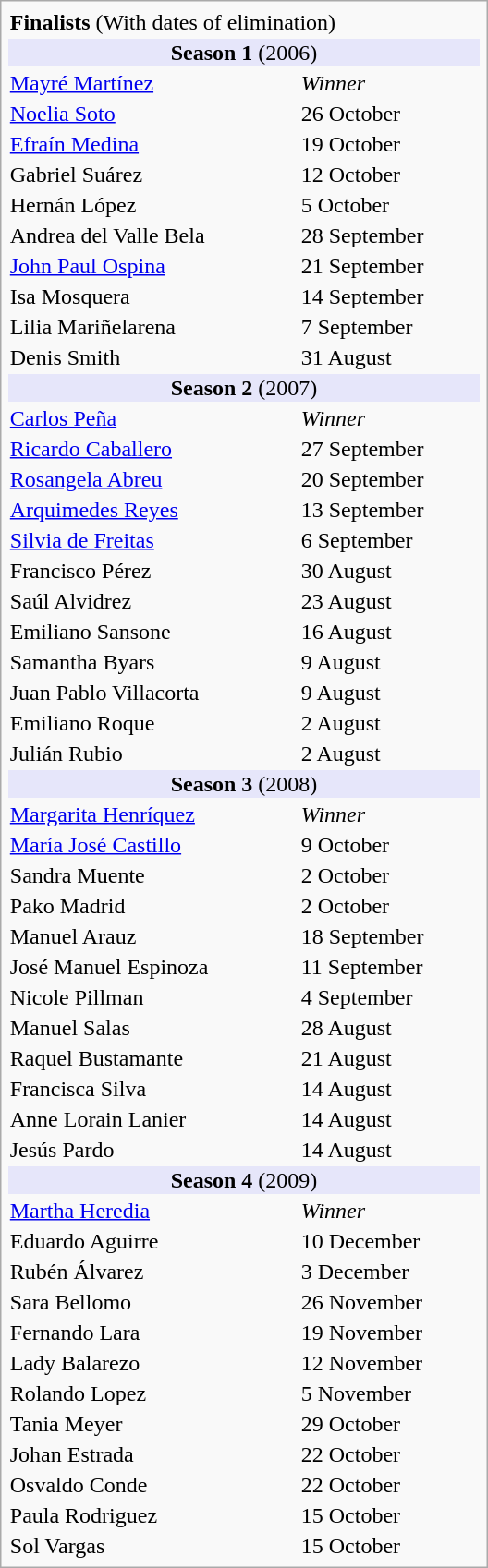<table class="infobox" style="width:22em">
<tr>
<td colspan=2><strong>Finalists</strong> (With dates of elimination)</td>
</tr>
<tr>
<td colspan=2 style="background:lavender; text-align:center"><strong>Season 1</strong> (2006)</td>
</tr>
<tr>
<td><a href='#'>Mayré Martínez</a></td>
<td><em>Winner</em></td>
</tr>
<tr>
<td><a href='#'>Noelia Soto</a></td>
<td>26 October</td>
</tr>
<tr>
<td><a href='#'>Efraín Medina</a></td>
<td>19 October</td>
</tr>
<tr>
<td>Gabriel Suárez</td>
<td>12 October</td>
</tr>
<tr>
<td>Hernán López</td>
<td>5 October</td>
</tr>
<tr>
<td>Andrea del Valle Bela</td>
<td>28 September</td>
</tr>
<tr>
<td><a href='#'>John Paul Ospina</a></td>
<td>21 September</td>
</tr>
<tr>
<td>Isa Mosquera</td>
<td>14 September</td>
</tr>
<tr>
<td>Lilia Mariñelarena</td>
<td>7 September</td>
</tr>
<tr>
<td>Denis Smith</td>
<td>31 August</td>
</tr>
<tr>
<td colspan=2 style="background:lavender; text-align:center"><strong>Season 2</strong> (2007)</td>
</tr>
<tr>
<td><a href='#'>Carlos Peña</a></td>
<td><em>Winner</em></td>
</tr>
<tr>
<td><a href='#'>Ricardo Caballero</a></td>
<td>27 September</td>
</tr>
<tr>
<td><a href='#'>Rosangela Abreu</a></td>
<td>20 September</td>
</tr>
<tr>
<td><a href='#'>Arquimedes Reyes</a></td>
<td>13 September</td>
</tr>
<tr>
<td><a href='#'>Silvia de Freitas</a></td>
<td>6 September</td>
</tr>
<tr>
<td>Francisco Pérez</td>
<td>30 August</td>
</tr>
<tr>
<td>Saúl Alvidrez</td>
<td>23 August</td>
</tr>
<tr>
<td>Emiliano Sansone</td>
<td>16 August</td>
</tr>
<tr>
<td>Samantha Byars</td>
<td>9 August</td>
</tr>
<tr>
<td>Juan Pablo Villacorta</td>
<td>9 August</td>
</tr>
<tr>
<td>Emiliano Roque</td>
<td>2 August</td>
</tr>
<tr>
<td>Julián Rubio</td>
<td>2 August</td>
</tr>
<tr>
<td colspan=2 style="background:lavender; text-align:center"><strong>Season 3</strong> (2008)</td>
</tr>
<tr>
<td><a href='#'>Margarita Henríquez</a></td>
<td><em>Winner</em></td>
</tr>
<tr>
<td><a href='#'>María José Castillo</a></td>
<td>9 October</td>
</tr>
<tr>
<td>Sandra Muente</td>
<td>2 October</td>
</tr>
<tr>
<td>Pako Madrid</td>
<td>2 October</td>
</tr>
<tr>
<td>Manuel Arauz</td>
<td>18 September</td>
</tr>
<tr>
<td>José Manuel Espinoza</td>
<td>11 September</td>
</tr>
<tr>
<td>Nicole Pillman</td>
<td>4 September</td>
</tr>
<tr>
<td>Manuel Salas</td>
<td>28 August</td>
</tr>
<tr>
<td>Raquel Bustamante</td>
<td>21 August</td>
</tr>
<tr>
<td>Francisca Silva</td>
<td>14 August</td>
</tr>
<tr>
<td>Anne Lorain Lanier</td>
<td>14 August</td>
</tr>
<tr>
<td>Jesús Pardo</td>
<td>14 August</td>
</tr>
<tr>
<td colspan=2 style="background:lavender; text-align:center"><strong>Season 4</strong> (2009)</td>
</tr>
<tr>
<td><a href='#'>Martha Heredia</a></td>
<td><em>Winner</em></td>
</tr>
<tr>
<td>Eduardo Aguirre</td>
<td>10 December</td>
</tr>
<tr>
<td>Rubén Álvarez</td>
<td>3 December</td>
</tr>
<tr>
<td>Sara Bellomo</td>
<td>26 November</td>
</tr>
<tr>
<td>Fernando Lara</td>
<td>19 November</td>
</tr>
<tr>
<td>Lady Balarezo</td>
<td>12 November</td>
</tr>
<tr>
<td>Rolando Lopez</td>
<td>5 November</td>
</tr>
<tr>
<td>Tania Meyer</td>
<td>29 October</td>
</tr>
<tr>
<td>Johan Estrada</td>
<td>22 October</td>
</tr>
<tr>
<td>Osvaldo Conde</td>
<td>22 October</td>
</tr>
<tr>
<td>Paula Rodriguez</td>
<td>15 October</td>
</tr>
<tr>
<td>Sol Vargas</td>
<td>15 October</td>
</tr>
</table>
